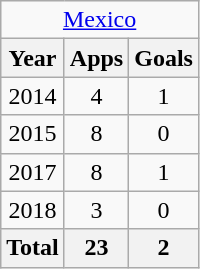<table class="wikitable" style="text-align:center">
<tr>
<td colspan=4><a href='#'>Mexico</a></td>
</tr>
<tr>
<th>Year</th>
<th>Apps</th>
<th>Goals</th>
</tr>
<tr>
<td>2014</td>
<td>4</td>
<td>1</td>
</tr>
<tr>
<td>2015</td>
<td>8</td>
<td>0</td>
</tr>
<tr>
<td>2017</td>
<td>8</td>
<td>1</td>
</tr>
<tr>
<td>2018</td>
<td>3</td>
<td>0</td>
</tr>
<tr>
<th>Total</th>
<th>23</th>
<th>2</th>
</tr>
</table>
